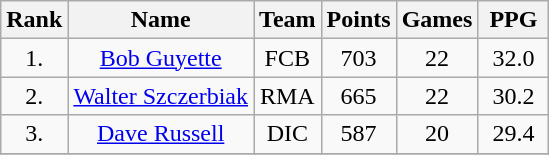<table class="wikitable" style="text-align: center;">
<tr>
<th>Rank</th>
<th>Name</th>
<th>Team</th>
<th>Points</th>
<th>Games</th>
<th width=40>PPG</th>
</tr>
<tr>
<td>1.</td>
<td><a href='#'>Bob Guyette</a></td>
<td>FCB</td>
<td>703</td>
<td>22</td>
<td>32.0</td>
</tr>
<tr>
<td>2.</td>
<td><a href='#'>Walter Szczerbiak</a></td>
<td>RMA</td>
<td>665</td>
<td>22</td>
<td>30.2</td>
</tr>
<tr>
<td>3.</td>
<td><a href='#'>Dave Russell</a></td>
<td>DIC</td>
<td>587</td>
<td>20</td>
<td>29.4</td>
</tr>
<tr>
</tr>
</table>
